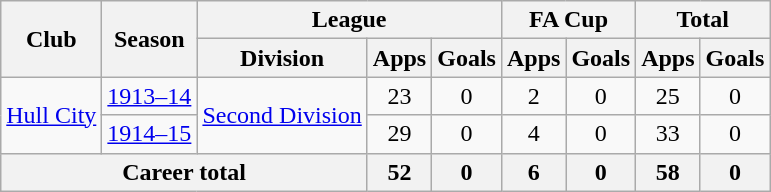<table class="wikitable" style="text-align: center;">
<tr>
<th rowspan="2">Club</th>
<th rowspan="2">Season</th>
<th colspan="3">League</th>
<th colspan="2">FA Cup</th>
<th colspan="2">Total</th>
</tr>
<tr>
<th>Division</th>
<th>Apps</th>
<th>Goals</th>
<th>Apps</th>
<th>Goals</th>
<th>Apps</th>
<th>Goals</th>
</tr>
<tr>
<td rowspan="2"><a href='#'>Hull City</a></td>
<td><a href='#'>1913–14</a></td>
<td rowspan="2"><a href='#'>Second Division</a></td>
<td>23</td>
<td>0</td>
<td>2</td>
<td>0</td>
<td>25</td>
<td>0</td>
</tr>
<tr>
<td><a href='#'>1914–15</a></td>
<td>29</td>
<td>0</td>
<td>4</td>
<td>0</td>
<td>33</td>
<td>0</td>
</tr>
<tr>
<th colspan="3">Career total</th>
<th>52</th>
<th>0</th>
<th>6</th>
<th>0</th>
<th>58</th>
<th>0</th>
</tr>
</table>
